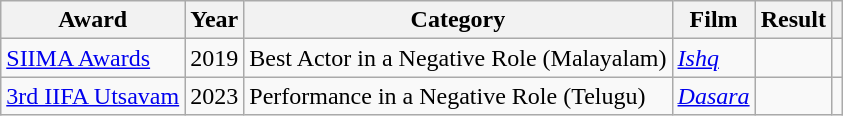<table class="wikitable sortable">
<tr>
<th>Award</th>
<th>Year</th>
<th>Category</th>
<th>Film</th>
<th>Result</th>
<th></th>
</tr>
<tr>
<td><a href='#'>SIIMA Awards</a></td>
<td>2019</td>
<td>Best Actor in a Negative Role (Malayalam)</td>
<td><em><a href='#'>Ishq</a></em></td>
<td></td>
<td></td>
</tr>
<tr>
<td><a href='#'>3rd IIFA Utsavam</a></td>
<td>2023</td>
<td>Performance in a Negative Role (Telugu)</td>
<td><em><a href='#'>Dasara</a></em></td>
<td></td>
<td></td>
</tr>
</table>
